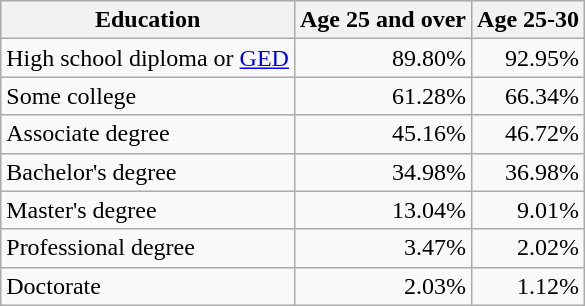<table class=wikitable>
<tr>
<th>Education</th>
<th>Age 25 and over</th>
<th>Age 25-30</th>
</tr>
<tr>
<td>High school diploma or <a href='#'>GED</a></td>
<td align=right>89.80%</td>
<td align=right>92.95%</td>
</tr>
<tr>
<td>Some college</td>
<td align=right>61.28%</td>
<td align=right>66.34%</td>
</tr>
<tr>
<td>Associate degree</td>
<td align=right>45.16%</td>
<td align=right>46.72%</td>
</tr>
<tr>
<td>Bachelor's degree</td>
<td align=right>34.98%</td>
<td align=right>36.98%</td>
</tr>
<tr>
<td>Master's degree</td>
<td align=right>13.04%</td>
<td align=right>9.01%</td>
</tr>
<tr>
<td>Professional degree</td>
<td align=right>3.47%</td>
<td align=right>2.02%</td>
</tr>
<tr>
<td>Doctorate</td>
<td align=right>2.03%</td>
<td align=right>1.12%</td>
</tr>
</table>
